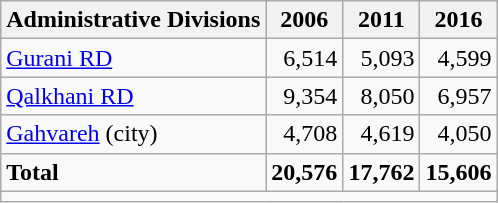<table class="wikitable">
<tr>
<th>Administrative Divisions</th>
<th>2006</th>
<th>2011</th>
<th>2016</th>
</tr>
<tr>
<td><a href='#'>Gurani RD</a></td>
<td style="text-align: right;">6,514</td>
<td style="text-align: right;">5,093</td>
<td style="text-align: right;">4,599</td>
</tr>
<tr>
<td><a href='#'>Qalkhani RD</a></td>
<td style="text-align: right;">9,354</td>
<td style="text-align: right;">8,050</td>
<td style="text-align: right;">6,957</td>
</tr>
<tr>
<td><a href='#'>Gahvareh</a> (city)</td>
<td style="text-align: right;">4,708</td>
<td style="text-align: right;">4,619</td>
<td style="text-align: right;">4,050</td>
</tr>
<tr>
<td><strong>Total</strong></td>
<td style="text-align: right;"><strong>20,576</strong></td>
<td style="text-align: right;"><strong>17,762</strong></td>
<td style="text-align: right;"><strong>15,606</strong></td>
</tr>
<tr>
<td colspan=4></td>
</tr>
</table>
